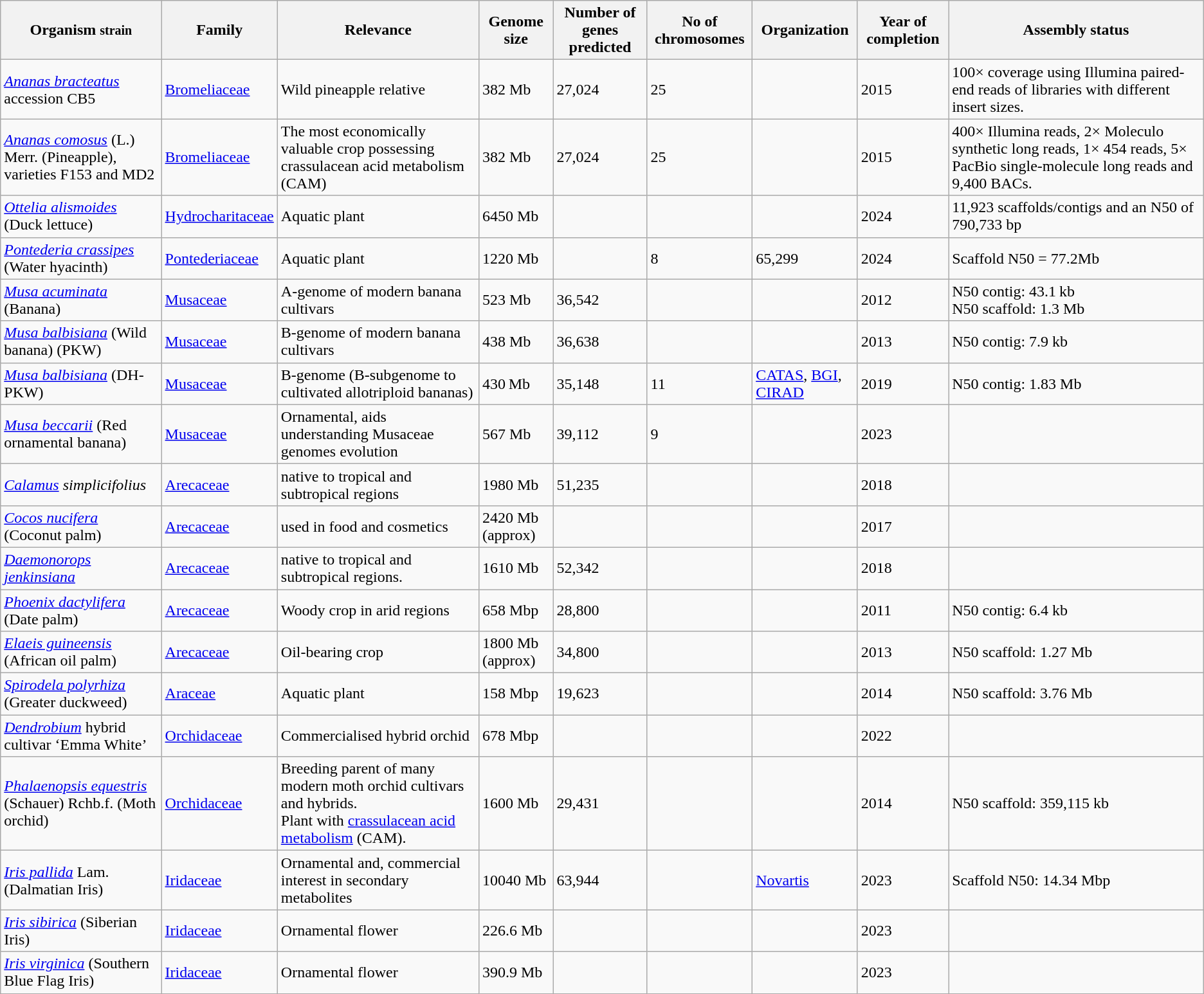<table class="wikitable sortable" style="border:1px solid #aaa;">
<tr>
<th>Organism <small>strain</small></th>
<th>Family</th>
<th>Relevance</th>
<th>Genome size</th>
<th>Number of genes predicted</th>
<th>No of chromosomes</th>
<th>Organization</th>
<th>Year of completion</th>
<th>Assembly status</th>
</tr>
<tr>
<td><em><a href='#'>Ananas bracteatus</a></em> accession CB5</td>
<td><a href='#'>Bromeliaceae</a></td>
<td>Wild pineapple relative</td>
<td>382 Mb</td>
<td>27,024</td>
<td>25</td>
<td></td>
<td>2015</td>
<td>100× coverage using Illumina paired-end reads of libraries with different insert sizes.</td>
</tr>
<tr>
<td><em><a href='#'>Ananas comosus</a></em> (L.) Merr. (Pineapple), varieties F153 and MD2</td>
<td><a href='#'>Bromeliaceae</a></td>
<td>The most economically valuable crop possessing crassulacean acid metabolism (CAM)</td>
<td>382 Mb</td>
<td>27,024</td>
<td>25</td>
<td></td>
<td>2015</td>
<td>400× Illumina reads, 2× Moleculo synthetic long reads, 1× 454 reads, 5× PacBio single-molecule long reads and 9,400 BACs.</td>
</tr>
<tr>
<td><em><a href='#'>Ottelia alismoides</a></em> (Duck lettuce)</td>
<td><a href='#'>Hydrocharitaceae</a></td>
<td>Aquatic plant</td>
<td>6450 Mb</td>
<td></td>
<td></td>
<td></td>
<td>2024</td>
<td>11,923 scaffolds/contigs and an N50 of 790,733 bp</td>
</tr>
<tr>
<td><em><a href='#'>Pontederia crassipes</a></em> (Water hyacinth)</td>
<td><a href='#'>Pontederiaceae</a></td>
<td>Aquatic plant</td>
<td>1220 Mb</td>
<td></td>
<td>8</td>
<td>65,299</td>
<td>2024</td>
<td>Scaffold N50 = 77.2Mb</td>
</tr>
<tr>
<td><em><a href='#'>Musa acuminata</a></em> (Banana)</td>
<td><a href='#'>Musaceae</a></td>
<td>A-genome of modern banana cultivars</td>
<td>523 Mb</td>
<td>36,542</td>
<td></td>
<td></td>
<td>2012</td>
<td>N50 contig: 43.1 kb<br>N50 scaffold: 1.3 Mb</td>
</tr>
<tr>
<td><em><a href='#'>Musa balbisiana</a></em> (Wild banana) (PKW)</td>
<td><a href='#'>Musaceae</a></td>
<td>B-genome of modern banana cultivars</td>
<td>438 Mb</td>
<td>36,638</td>
<td></td>
<td></td>
<td>2013</td>
<td>N50 contig: 7.9 kb</td>
</tr>
<tr>
<td><em><a href='#'>Musa balbisiana</a></em> (DH-PKW)</td>
<td><a href='#'>Musaceae</a></td>
<td>B-genome (B-subgenome to cultivated allotriploid bananas)</td>
<td>430 Mb</td>
<td>35,148</td>
<td>11</td>
<td><a href='#'>CATAS</a>, <a href='#'>BGI</a>, <a href='#'>CIRAD</a></td>
<td>2019</td>
<td>N50 contig: 1.83 Mb</td>
</tr>
<tr>
<td><em><a href='#'>Musa beccarii</a></em> (Red ornamental banana)</td>
<td><a href='#'>Musaceae</a></td>
<td>Ornamental, aids understanding Musaceae genomes evolution</td>
<td>567 Mb</td>
<td>39,112</td>
<td>9</td>
<td></td>
<td>2023</td>
<td></td>
</tr>
<tr>
<td><em><a href='#'>Calamus</a> simplicifolius</em><br></td>
<td><a href='#'>Arecaceae</a></td>
<td>native to tropical and subtropical regions</td>
<td>1980 Mb</td>
<td>51,235</td>
<td></td>
<td></td>
<td>2018</td>
<td></td>
</tr>
<tr>
<td><em><a href='#'>Cocos nucifera</a></em> (Coconut palm)</td>
<td><a href='#'>Arecaceae</a></td>
<td>used in food and cosmetics</td>
<td>2420 Mb (approx)</td>
<td></td>
<td></td>
<td></td>
<td>2017</td>
<td></td>
</tr>
<tr>
<td><em><a href='#'>Daemonorops jenkinsiana</a></em></td>
<td><a href='#'>Arecaceae</a></td>
<td>native to tropical and subtropical regions.</td>
<td>1610 Mb</td>
<td>52,342</td>
<td></td>
<td></td>
<td>2018</td>
<td></td>
</tr>
<tr>
<td><em><a href='#'>Phoenix dactylifera</a></em> (Date palm)</td>
<td><a href='#'>Arecaceae</a></td>
<td>Woody crop in arid regions</td>
<td>658 Mbp</td>
<td>28,800</td>
<td></td>
<td></td>
<td>2011</td>
<td>N50 contig: 6.4 kb</td>
</tr>
<tr>
<td><em><a href='#'>Elaeis guineensis</a></em> (African oil palm)</td>
<td><a href='#'>Arecaceae</a></td>
<td>Oil-bearing crop</td>
<td>1800 Mb (approx)</td>
<td>34,800</td>
<td></td>
<td></td>
<td>2013</td>
<td>N50 scaffold: 1.27 Mb</td>
</tr>
<tr>
<td><em><a href='#'>Spirodela polyrhiza</a></em> (Greater duckweed)</td>
<td><a href='#'>Araceae</a></td>
<td>Aquatic plant</td>
<td>158 Mbp</td>
<td>19,623</td>
<td></td>
<td></td>
<td>2014</td>
<td>N50 scaffold: 3.76 Mb</td>
</tr>
<tr>
<td><em><a href='#'>Dendrobium</a></em> hybrid cultivar ‘Emma White’</td>
<td><a href='#'>Orchidaceae</a></td>
<td>Commercialised hybrid orchid</td>
<td>678 Mbp</td>
<td></td>
<td></td>
<td></td>
<td>2022</td>
<td></td>
</tr>
<tr>
<td><em><a href='#'>Phalaenopsis equestris</a></em> (Schauer) Rchb.f. (Moth orchid)</td>
<td><a href='#'>Orchidaceae</a></td>
<td>Breeding parent of many modern moth orchid cultivars and hybrids.<br>Plant with <a href='#'>crassulacean acid metabolism</a> (CAM).</td>
<td>1600 Mb</td>
<td>29,431</td>
<td></td>
<td></td>
<td>2014</td>
<td>N50 scaffold: 359,115 kb</td>
</tr>
<tr>
<td><em><a href='#'>Iris pallida</a></em> Lam. (Dalmatian Iris)</td>
<td><a href='#'>Iridaceae</a></td>
<td>Ornamental and, commercial interest in secondary metabolites</td>
<td>10040 Mb</td>
<td>63,944</td>
<td></td>
<td><a href='#'>Novartis</a></td>
<td>2023</td>
<td>Scaffold N50: 14.34 Mbp</td>
</tr>
<tr>
<td><em><a href='#'>Iris sibirica</a></em> (Siberian Iris)</td>
<td><a href='#'>Iridaceae</a></td>
<td>Ornamental flower</td>
<td>226.6 Mb</td>
<td></td>
<td></td>
<td></td>
<td>2023</td>
<td></td>
</tr>
<tr>
<td><em><a href='#'>Iris virginica</a></em> (Southern Blue Flag Iris)</td>
<td><a href='#'>Iridaceae</a></td>
<td>Ornamental flower</td>
<td>390.9 Mb</td>
<td></td>
<td></td>
<td></td>
<td>2023</td>
<td></td>
</tr>
</table>
